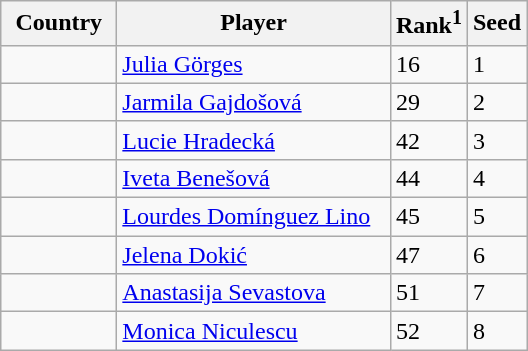<table class="sortable wikitable">
<tr>
<th width="70">Country</th>
<th width="175">Player</th>
<th>Rank<sup>1</sup></th>
<th>Seed</th>
</tr>
<tr>
<td></td>
<td><a href='#'>Julia Görges</a></td>
<td>16</td>
<td>1</td>
</tr>
<tr>
<td></td>
<td><a href='#'>Jarmila Gajdošová</a></td>
<td>29</td>
<td>2</td>
</tr>
<tr>
<td></td>
<td><a href='#'>Lucie Hradecká</a></td>
<td>42</td>
<td>3</td>
</tr>
<tr>
<td></td>
<td><a href='#'>Iveta Benešová</a></td>
<td>44</td>
<td>4</td>
</tr>
<tr>
<td></td>
<td><a href='#'>Lourdes Domínguez Lino</a></td>
<td>45</td>
<td>5</td>
</tr>
<tr>
<td></td>
<td><a href='#'>Jelena Dokić</a></td>
<td>47</td>
<td>6</td>
</tr>
<tr>
<td></td>
<td><a href='#'>Anastasija Sevastova</a></td>
<td>51</td>
<td>7</td>
</tr>
<tr>
<td></td>
<td><a href='#'>Monica Niculescu</a></td>
<td>52</td>
<td>8</td>
</tr>
</table>
